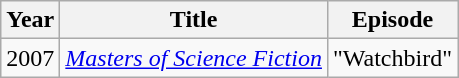<table class="wikitable">
<tr>
<th>Year</th>
<th>Title</th>
<th>Episode</th>
</tr>
<tr>
<td>2007</td>
<td><em><a href='#'>Masters of Science Fiction</a></em></td>
<td>"Watchbird"</td>
</tr>
</table>
